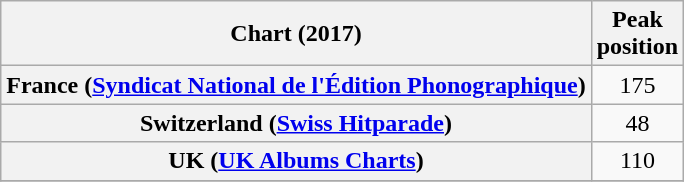<table class="wikitable sortable plainrowheaders">
<tr>
<th scope="col">Chart (2017)</th>
<th scope="col">Peak<br>position</th>
</tr>
<tr>
<th scope="row">France (<a href='#'>Syndicat National de l'Édition Phonographique</a>)</th>
<td style="text-align:center;">175</td>
</tr>
<tr>
<th scope="row">Switzerland (<a href='#'>Swiss Hitparade</a>)</th>
<td align="center">48</td>
</tr>
<tr>
<th scope="row">UK (<a href='#'>UK Albums Charts</a>)</th>
<td style="text-align:center;">110</td>
</tr>
<tr>
</tr>
</table>
